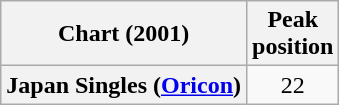<table class="wikitable plainrowheaders">
<tr>
<th>Chart (2001)</th>
<th>Peak<br>position</th>
</tr>
<tr>
<th scope="row">Japan Singles (<a href='#'>Oricon</a>)</th>
<td style="text-align:center;">22</td>
</tr>
</table>
